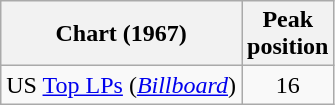<table class="wikitable sortable">
<tr>
<th>Chart (1967)</th>
<th>Peak<br>position</th>
</tr>
<tr>
<td>US <a href='#'>Top LPs</a> (<em><a href='#'>Billboard</a></em>)</td>
<td align="center">16</td>
</tr>
</table>
